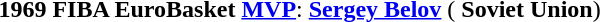<table width=95%>
<tr align=center>
<td><strong>1969 FIBA EuroBasket <a href='#'>MVP</a></strong>: <strong><a href='#'>Sergey Belov</a></strong> ( <strong>Soviet Union</strong>)</td>
</tr>
</table>
